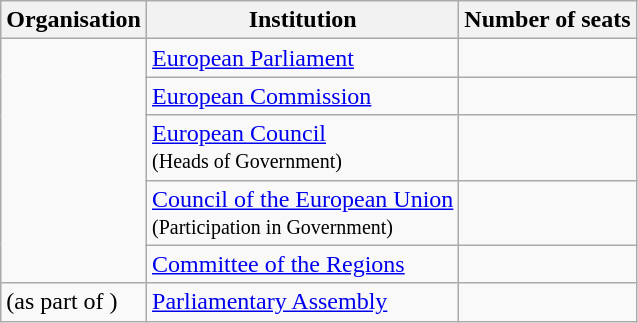<table class="wikitable">
<tr>
<th>Organisation</th>
<th>Institution</th>
<th>Number of seats</th>
</tr>
<tr>
<td rowspan=5></td>
<td><a href='#'>European Parliament</a></td>
<td></td>
</tr>
<tr>
<td><a href='#'>European Commission</a></td>
<td></td>
</tr>
<tr>
<td><a href='#'>European Council</a><br><small>(Heads of Government)</small></td>
<td></td>
</tr>
<tr>
<td><a href='#'>Council of the European Union</a><br><small>(Participation in Government)</small></td>
<td></td>
</tr>
<tr>
<td><a href='#'>Committee of the Regions</a></td>
<td></td>
</tr>
<tr>
<td> (as part of )</td>
<td><a href='#'>Parliamentary Assembly</a></td>
<td> </td>
</tr>
</table>
